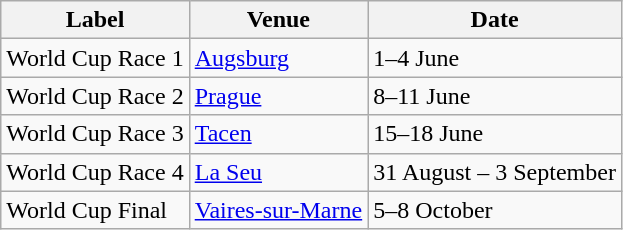<table class="wikitable">
<tr>
<th>Label</th>
<th>Venue</th>
<th>Date</th>
</tr>
<tr align=left>
<td>World Cup Race 1</td>
<td align=left> <a href='#'>Augsburg</a></td>
<td align=left>1–4 June</td>
</tr>
<tr align=left>
<td>World Cup Race 2</td>
<td align=left> <a href='#'>Prague</a></td>
<td align=left>8–11 June</td>
</tr>
<tr align=left>
<td>World Cup Race 3</td>
<td align=left> <a href='#'>Tacen</a></td>
<td align=left>15–18 June</td>
</tr>
<tr align=left>
<td>World Cup Race 4</td>
<td align=left> <a href='#'>La Seu</a></td>
<td align=left>31 August – 3 September</td>
</tr>
<tr align=left>
<td>World Cup Final</td>
<td align=left> <a href='#'>Vaires-sur-Marne</a></td>
<td align=left>5–8 October</td>
</tr>
</table>
